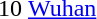<table cellspacing="0" cellpadding="0">
<tr>
<td><div>10 </div></td>
<td><a href='#'>Wuhan</a></td>
</tr>
</table>
